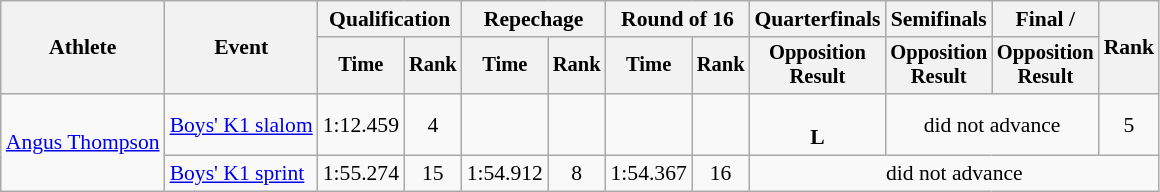<table class="wikitable" style="font-size:90%;">
<tr>
<th rowspan=2>Athlete</th>
<th rowspan=2>Event</th>
<th colspan=2>Qualification</th>
<th colspan=2>Repechage</th>
<th colspan=2>Round of 16</th>
<th>Quarterfinals</th>
<th>Semifinals</th>
<th>Final / </th>
<th rowspan=2>Rank</th>
</tr>
<tr style="font-size:95%">
<th>Time</th>
<th>Rank</th>
<th>Time</th>
<th>Rank</th>
<th>Time</th>
<th>Rank</th>
<th>Opposition <br>Result</th>
<th>Opposition <br>Result</th>
<th>Opposition <br>Result</th>
</tr>
<tr align=center>
<td rowspan=2 align=left><a href='#'>Angus Thompson</a></td>
<td align=left><a href='#'>Boys' K1 slalom</a></td>
<td>1:12.459</td>
<td>4</td>
<td></td>
<td></td>
<td></td>
<td></td>
<td> <br>  <strong>L</strong></td>
<td colspan=2>did not advance</td>
<td>5</td>
</tr>
<tr align=center>
<td align=left><a href='#'>Boys' K1 sprint</a></td>
<td>1:55.274</td>
<td>15</td>
<td>1:54.912</td>
<td>8</td>
<td>1:54.367</td>
<td>16</td>
<td colspan="4">did not advance</td>
</tr>
</table>
